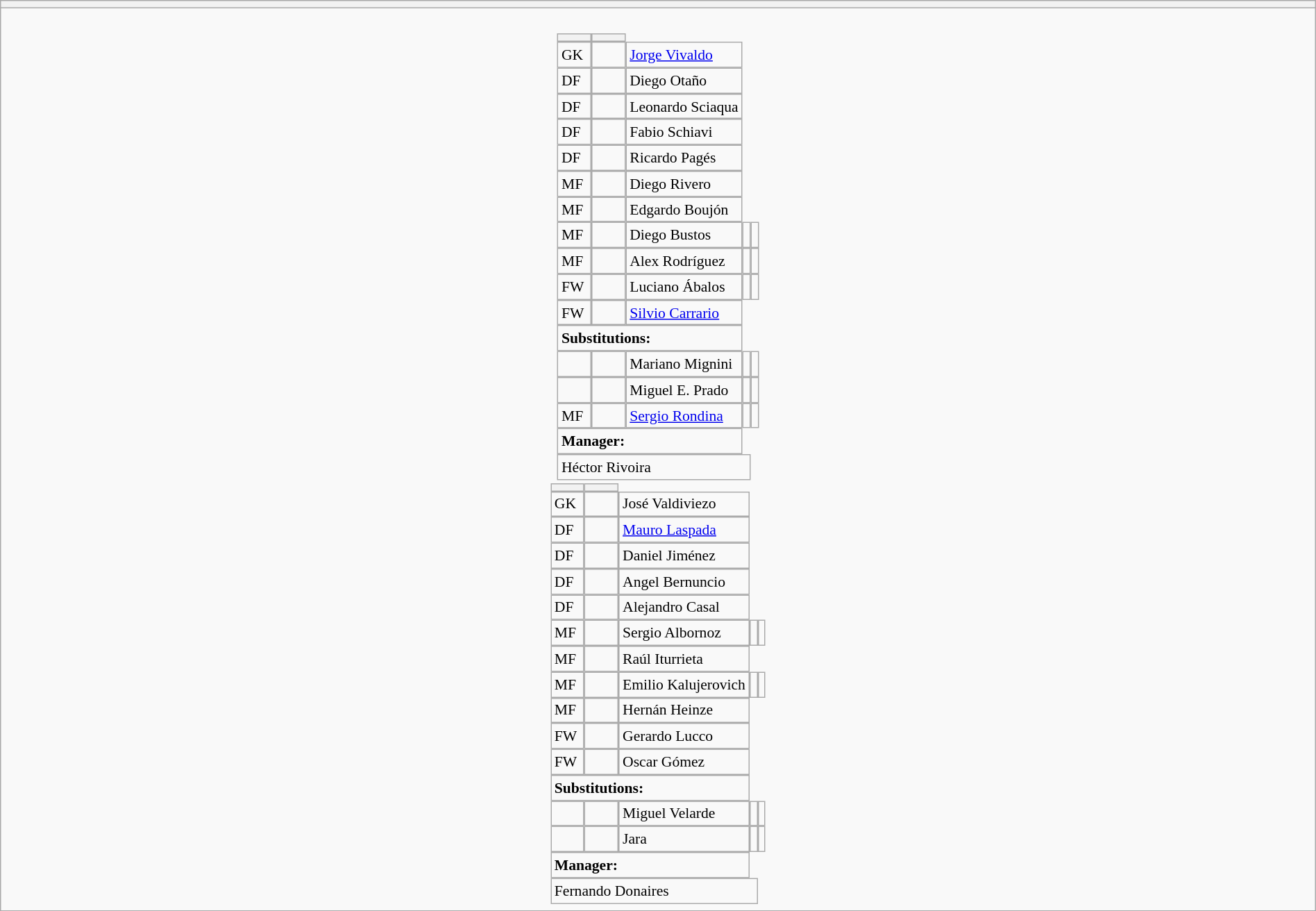<table style="width:100%" class="wikitable collapsible collapsed">
<tr>
<th></th>
</tr>
<tr>
<td><br>






<table style="font-size:90%; margin:0.2em auto;" cellspacing="0" cellpadding="0">
<tr>
<th width="25"></th>
<th width="25"></th>
</tr>
<tr>
<td>GK</td>
<td><strong> </strong></td>
<td><a href='#'>Jorge Vivaldo</a></td>
</tr>
<tr>
<td>DF</td>
<td><strong> </strong></td>
<td>Diego Otaño</td>
</tr>
<tr>
<td>DF</td>
<td><strong> </strong></td>
<td>Leonardo Sciaqua</td>
</tr>
<tr>
<td>DF</td>
<td><strong> </strong></td>
<td>Fabio Schiavi</td>
</tr>
<tr>
<td>DF</td>
<td><strong> </strong></td>
<td>Ricardo Pagés</td>
</tr>
<tr>
<td>MF</td>
<td><strong> </strong></td>
<td>Diego Rivero</td>
</tr>
<tr>
<td>MF</td>
<td><strong> </strong></td>
<td>Edgardo Boujón</td>
</tr>
<tr>
<td>MF</td>
<td><strong> </strong></td>
<td>Diego Bustos</td>
<td></td>
<td></td>
</tr>
<tr>
<td>MF</td>
<td><strong> </strong></td>
<td>Alex Rodríguez</td>
<td></td>
<td></td>
</tr>
<tr>
<td>FW</td>
<td><strong> </strong></td>
<td>Luciano Ábalos</td>
<td></td>
<td></td>
</tr>
<tr>
<td>FW</td>
<td><strong> </strong></td>
<td><a href='#'>Silvio Carrario</a></td>
</tr>
<tr>
<td colspan=3><strong>Substitutions:</strong></td>
</tr>
<tr>
<td></td>
<td><strong> </strong></td>
<td>Mariano Mignini</td>
<td></td>
<td></td>
</tr>
<tr>
<td></td>
<td><strong> </strong></td>
<td>Miguel E. Prado</td>
<td></td>
<td></td>
</tr>
<tr>
<td>MF</td>
<td><strong> </strong></td>
<td><a href='#'>Sergio Rondina</a></td>
<td></td>
<td></td>
</tr>
<tr>
<td colspan=3><strong>Manager:</strong></td>
</tr>
<tr>
<td colspan=4> Héctor Rivoira</td>
</tr>
</table>
<table cellspacing="0" cellpadding="0" style="font-size:90%; margin:0.2em auto;">
<tr>
<th width="25"></th>
<th width="25"></th>
</tr>
<tr>
<td>GK</td>
<td><strong> </strong></td>
<td>José Valdiviezo</td>
</tr>
<tr>
<td>DF</td>
<td><strong> </strong></td>
<td><a href='#'>Mauro Laspada</a></td>
</tr>
<tr>
<td>DF</td>
<td><strong> </strong></td>
<td>Daniel Jiménez</td>
</tr>
<tr>
<td>DF</td>
<td><strong> </strong></td>
<td>Angel Bernuncio</td>
</tr>
<tr>
<td>DF</td>
<td><strong> </strong></td>
<td>Alejandro Casal</td>
</tr>
<tr>
<td>MF</td>
<td><strong> </strong></td>
<td>Sergio Albornoz</td>
<td></td>
<td></td>
</tr>
<tr>
<td>MF</td>
<td><strong> </strong></td>
<td>Raúl Iturrieta</td>
</tr>
<tr>
<td>MF</td>
<td><strong> </strong></td>
<td>Emilio Kalujerovich</td>
<td></td>
<td></td>
</tr>
<tr>
<td>MF</td>
<td><strong> </strong></td>
<td>Hernán Heinze</td>
</tr>
<tr>
<td>FW</td>
<td><strong> </strong></td>
<td>Gerardo Lucco</td>
</tr>
<tr>
<td>FW</td>
<td><strong> </strong></td>
<td>Oscar Gómez</td>
</tr>
<tr>
<td colspan=3><strong>Substitutions:</strong></td>
</tr>
<tr>
<td></td>
<td><strong> </strong></td>
<td>Miguel Velarde</td>
<td></td>
<td></td>
</tr>
<tr>
<td></td>
<td><strong> </strong></td>
<td>Jara</td>
<td></td>
<td></td>
</tr>
<tr>
<td colspan=3><strong>Manager:</strong></td>
</tr>
<tr>
<td colspan=4> Fernando Donaires</td>
</tr>
</table>
</td>
</tr>
</table>
